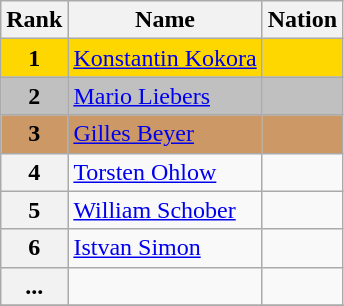<table class="wikitable">
<tr>
<th>Rank</th>
<th>Name</th>
<th>Nation</th>
</tr>
<tr bgcolor="gold">
<td align="center"><strong>1</strong></td>
<td><a href='#'>Konstantin Kokora</a></td>
<td></td>
</tr>
<tr bgcolor="silver">
<td align="center"><strong>2</strong></td>
<td><a href='#'>Mario Liebers</a></td>
<td></td>
</tr>
<tr bgcolor="cc9966">
<td align="center"><strong>3</strong></td>
<td><a href='#'>Gilles Beyer</a></td>
<td></td>
</tr>
<tr>
<th>4</th>
<td><a href='#'>Torsten Ohlow</a></td>
<td></td>
</tr>
<tr>
<th>5</th>
<td><a href='#'>William Schober</a></td>
<td></td>
</tr>
<tr>
<th>6</th>
<td><a href='#'>Istvan Simon</a></td>
<td></td>
</tr>
<tr>
<th>...</th>
<td></td>
<td></td>
</tr>
<tr>
</tr>
</table>
